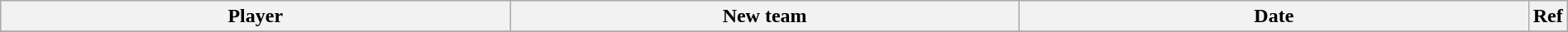<table class="wikitable" style="width:100%;">
<tr style="background:#ddd;">
<th style="width:33%;">Player</th>
<th style="width:33%;">New team</th>
<th style="width:33%;">Date</th>
<th>Ref</th>
</tr>
<tr>
</tr>
</table>
